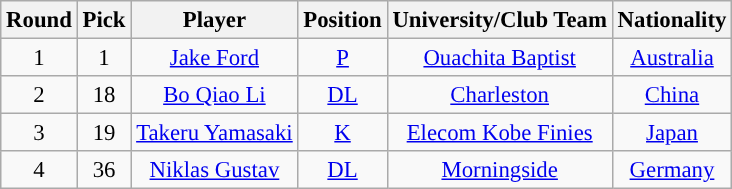<table class="wikitable" style="font-size: 95%;">
<tr>
<th scope="col">Round</th>
<th scope="col">Pick</th>
<th scope="col">Player</th>
<th scope="col">Position</th>
<th scope="col">University/Club Team</th>
<th scope="col">Nationality</th>
</tr>
<tr align="center">
<td align=center>1</td>
<td>1</td>
<td><a href='#'>Jake Ford</a></td>
<td><a href='#'>P</a></td>
<td><a href='#'>Ouachita Baptist</a></td>
<td> <a href='#'>Australia</a></td>
</tr>
<tr align="center">
<td align=center>2</td>
<td>18</td>
<td><a href='#'>Bo Qiao Li</a></td>
<td><a href='#'>DL</a></td>
<td><a href='#'>Charleston</a></td>
<td> <a href='#'>China</a></td>
</tr>
<tr align="center">
<td align=center>3</td>
<td>19</td>
<td><a href='#'>Takeru Yamasaki</a></td>
<td><a href='#'>K</a></td>
<td><a href='#'>Elecom Kobe Finies</a></td>
<td> <a href='#'>Japan</a></td>
</tr>
<tr align="center">
<td align=center>4</td>
<td>36</td>
<td><a href='#'>Niklas Gustav</a></td>
<td><a href='#'>DL</a></td>
<td><a href='#'>Morningside</a></td>
<td> <a href='#'>Germany</a></td>
</tr>
</table>
